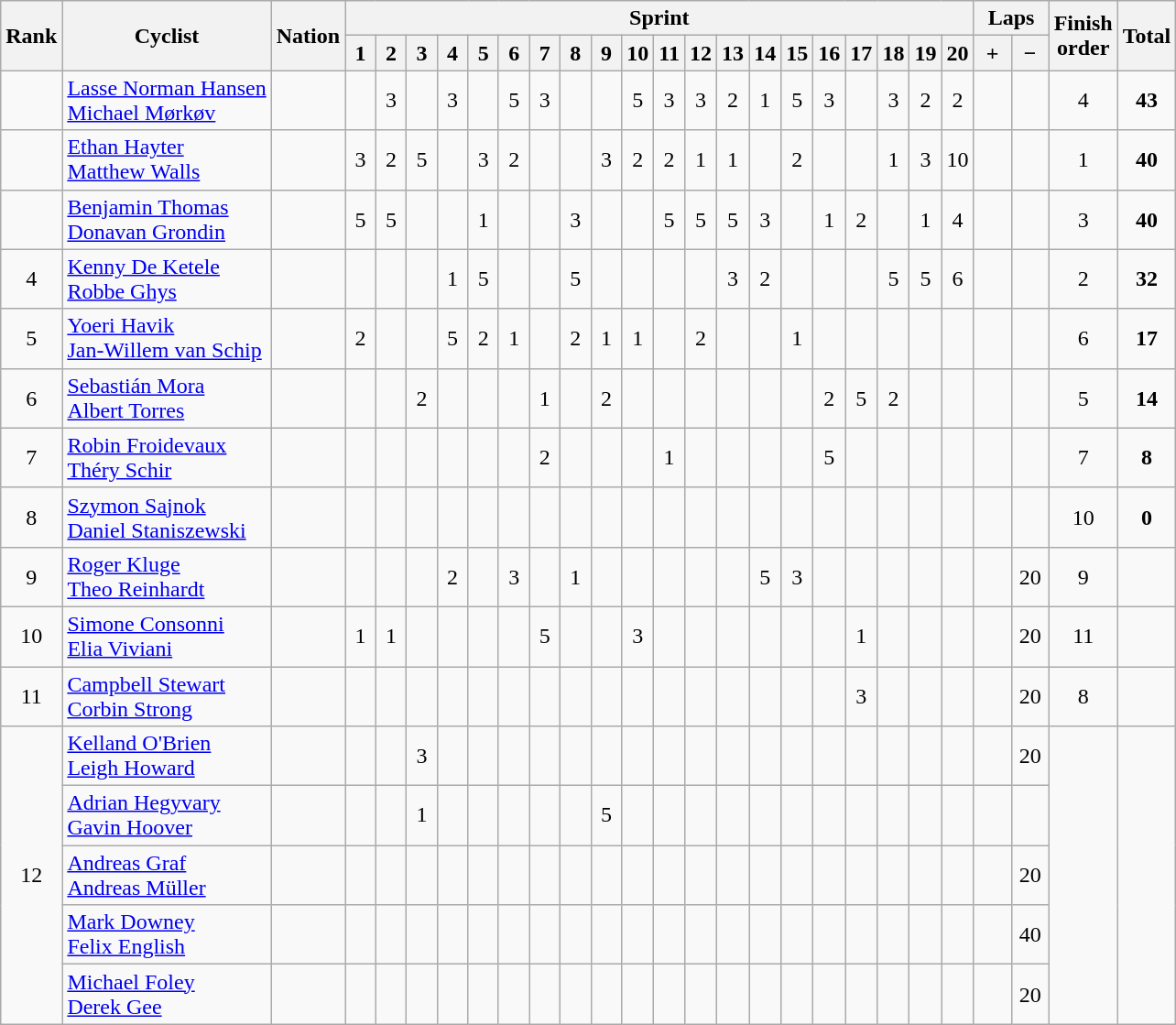<table class="wikitable sortable" style="text-align:center;">
<tr>
<th rowspan=2>Rank</th>
<th rowspan=2>Cyclist</th>
<th rowspan=2>Nation</th>
<th colspan=20>Sprint</th>
<th colspan=2>Laps</th>
<th rowspan=2>Finish<br>order</th>
<th rowspan=2>Total</th>
</tr>
<tr>
<th class=unsortable width=15>1</th>
<th class=unsortable width=15>2</th>
<th class=unsortable width=15>3</th>
<th class=unsortable width=15>4</th>
<th class=unsortable width=15>5</th>
<th class=unsortable width=15>6</th>
<th class=unsortable width=15>7</th>
<th class=unsortable width=15>8</th>
<th class=unsortable width=15>9</th>
<th class=unsortable width=15>10</th>
<th class=unsortable width=15>11</th>
<th class=unsortable width=15>12</th>
<th class=unsortable width=15>13</th>
<th class=unsortable width=15>14</th>
<th class=unsortable width=15>15</th>
<th class=unsortable width=15>16</th>
<th class=unsortable width=15>17</th>
<th class=unsortable width=15>18</th>
<th class=unsortable width=15>19</th>
<th class=unsortable width=15>20</th>
<th class=unsortable width=20>+</th>
<th class=unsortable width=20>−</th>
</tr>
<tr>
<td></td>
<td align=left><a href='#'>Lasse Norman Hansen</a><br><a href='#'>Michael Mørkøv</a></td>
<td align=left></td>
<td></td>
<td>3</td>
<td></td>
<td>3</td>
<td></td>
<td>5</td>
<td>3</td>
<td></td>
<td></td>
<td>5</td>
<td>3</td>
<td>3</td>
<td>2</td>
<td>1</td>
<td>5</td>
<td>3</td>
<td></td>
<td>3</td>
<td>2</td>
<td>2</td>
<td></td>
<td></td>
<td>4</td>
<td><strong>43</strong></td>
</tr>
<tr>
<td></td>
<td align=left><a href='#'>Ethan Hayter</a><br><a href='#'>Matthew Walls</a></td>
<td align=left></td>
<td>3</td>
<td>2</td>
<td>5</td>
<td></td>
<td>3</td>
<td>2</td>
<td></td>
<td></td>
<td>3</td>
<td>2</td>
<td>2</td>
<td>1</td>
<td>1</td>
<td></td>
<td>2</td>
<td></td>
<td></td>
<td>1</td>
<td>3</td>
<td>10</td>
<td></td>
<td></td>
<td>1</td>
<td><strong>40</strong></td>
</tr>
<tr>
<td></td>
<td align=left><a href='#'>Benjamin Thomas</a><br><a href='#'>Donavan Grondin</a></td>
<td align=left></td>
<td>5</td>
<td>5</td>
<td></td>
<td></td>
<td>1</td>
<td></td>
<td></td>
<td>3</td>
<td></td>
<td></td>
<td>5</td>
<td>5</td>
<td>5</td>
<td>3</td>
<td></td>
<td>1</td>
<td>2</td>
<td></td>
<td>1</td>
<td>4</td>
<td></td>
<td></td>
<td>3</td>
<td><strong>40</strong></td>
</tr>
<tr>
<td>4</td>
<td align=left><a href='#'>Kenny De Ketele</a><br><a href='#'>Robbe Ghys</a></td>
<td align=left></td>
<td></td>
<td></td>
<td></td>
<td>1</td>
<td>5</td>
<td></td>
<td></td>
<td>5</td>
<td></td>
<td></td>
<td></td>
<td></td>
<td>3</td>
<td>2</td>
<td></td>
<td></td>
<td></td>
<td>5</td>
<td>5</td>
<td>6</td>
<td></td>
<td></td>
<td>2</td>
<td><strong>32</strong></td>
</tr>
<tr>
<td>5</td>
<td align=left><a href='#'>Yoeri Havik</a><br><a href='#'>Jan-Willem van Schip</a></td>
<td align=left></td>
<td>2</td>
<td></td>
<td></td>
<td>5</td>
<td>2</td>
<td>1</td>
<td></td>
<td>2</td>
<td>1</td>
<td>1</td>
<td></td>
<td>2</td>
<td></td>
<td></td>
<td>1</td>
<td></td>
<td></td>
<td></td>
<td></td>
<td></td>
<td></td>
<td></td>
<td>6</td>
<td><strong>17</strong></td>
</tr>
<tr>
<td>6</td>
<td align=left><a href='#'>Sebastián Mora</a><br><a href='#'>Albert Torres</a></td>
<td align=left></td>
<td></td>
<td></td>
<td>2</td>
<td></td>
<td></td>
<td></td>
<td>1</td>
<td></td>
<td>2</td>
<td></td>
<td></td>
<td></td>
<td></td>
<td></td>
<td></td>
<td>2</td>
<td>5</td>
<td>2</td>
<td></td>
<td></td>
<td></td>
<td></td>
<td>5</td>
<td><strong>14</strong></td>
</tr>
<tr>
<td>7</td>
<td align=left><a href='#'>Robin Froidevaux</a><br><a href='#'>Théry Schir</a></td>
<td align=left></td>
<td></td>
<td></td>
<td></td>
<td></td>
<td></td>
<td></td>
<td>2</td>
<td></td>
<td></td>
<td></td>
<td>1</td>
<td></td>
<td></td>
<td></td>
<td></td>
<td>5</td>
<td></td>
<td></td>
<td></td>
<td></td>
<td></td>
<td></td>
<td>7</td>
<td><strong>8</strong></td>
</tr>
<tr>
<td>8</td>
<td align=left><a href='#'>Szymon Sajnok</a><br><a href='#'>Daniel Staniszewski</a></td>
<td align=left></td>
<td></td>
<td></td>
<td></td>
<td></td>
<td></td>
<td></td>
<td></td>
<td></td>
<td></td>
<td></td>
<td></td>
<td></td>
<td></td>
<td></td>
<td></td>
<td></td>
<td></td>
<td></td>
<td></td>
<td></td>
<td></td>
<td></td>
<td>10</td>
<td><strong>0</strong></td>
</tr>
<tr>
<td>9</td>
<td align=left><a href='#'>Roger Kluge</a><br><a href='#'>Theo Reinhardt</a></td>
<td align=left></td>
<td></td>
<td></td>
<td></td>
<td>2</td>
<td></td>
<td>3</td>
<td></td>
<td>1</td>
<td></td>
<td></td>
<td></td>
<td></td>
<td></td>
<td>5</td>
<td>3</td>
<td></td>
<td></td>
<td></td>
<td></td>
<td></td>
<td></td>
<td>20</td>
<td>9</td>
<td><strong></strong></td>
</tr>
<tr>
<td>10</td>
<td align=left><a href='#'>Simone Consonni</a><br><a href='#'>Elia Viviani</a></td>
<td align=left></td>
<td>1</td>
<td>1</td>
<td></td>
<td></td>
<td></td>
<td></td>
<td>5</td>
<td></td>
<td></td>
<td>3</td>
<td></td>
<td></td>
<td></td>
<td></td>
<td></td>
<td></td>
<td>1</td>
<td></td>
<td></td>
<td></td>
<td></td>
<td>20</td>
<td>11</td>
<td><strong></strong></td>
</tr>
<tr>
<td>11</td>
<td align=left><a href='#'>Campbell Stewart</a><br><a href='#'>Corbin Strong</a></td>
<td align=left></td>
<td></td>
<td></td>
<td></td>
<td></td>
<td></td>
<td></td>
<td></td>
<td></td>
<td></td>
<td></td>
<td></td>
<td></td>
<td></td>
<td></td>
<td></td>
<td></td>
<td>3</td>
<td></td>
<td></td>
<td></td>
<td></td>
<td>20</td>
<td>8</td>
<td><strong></strong></td>
</tr>
<tr>
<td rowspan=5>12</td>
<td align=left><a href='#'>Kelland O'Brien</a><br><a href='#'>Leigh Howard</a></td>
<td align=left></td>
<td></td>
<td></td>
<td>3</td>
<td></td>
<td></td>
<td></td>
<td></td>
<td></td>
<td></td>
<td></td>
<td></td>
<td></td>
<td></td>
<td></td>
<td></td>
<td></td>
<td></td>
<td></td>
<td></td>
<td></td>
<td></td>
<td>20</td>
<td rowspan=5></td>
<td rowspan=5><strong></strong></td>
</tr>
<tr>
<td align=left><a href='#'>Adrian Hegyvary</a><br><a href='#'>Gavin Hoover</a></td>
<td align=left></td>
<td></td>
<td></td>
<td>1</td>
<td></td>
<td></td>
<td></td>
<td></td>
<td></td>
<td>5</td>
<td></td>
<td></td>
<td></td>
<td></td>
<td></td>
<td></td>
<td></td>
<td></td>
<td></td>
<td></td>
<td></td>
<td></td>
<td></td>
</tr>
<tr>
<td align=left><a href='#'>Andreas Graf</a><br><a href='#'>Andreas Müller</a></td>
<td align=left></td>
<td></td>
<td></td>
<td></td>
<td></td>
<td></td>
<td></td>
<td></td>
<td></td>
<td></td>
<td></td>
<td></td>
<td></td>
<td></td>
<td></td>
<td></td>
<td></td>
<td></td>
<td></td>
<td></td>
<td></td>
<td></td>
<td>20</td>
</tr>
<tr>
<td align=left><a href='#'>Mark Downey</a><br><a href='#'>Felix English</a></td>
<td align=left></td>
<td></td>
<td></td>
<td></td>
<td></td>
<td></td>
<td></td>
<td></td>
<td></td>
<td></td>
<td></td>
<td></td>
<td></td>
<td></td>
<td></td>
<td></td>
<td></td>
<td></td>
<td></td>
<td></td>
<td></td>
<td></td>
<td>40</td>
</tr>
<tr>
<td align=left><a href='#'>Michael Foley</a><br><a href='#'>Derek Gee</a></td>
<td align=left></td>
<td></td>
<td></td>
<td></td>
<td></td>
<td></td>
<td></td>
<td></td>
<td></td>
<td></td>
<td></td>
<td></td>
<td></td>
<td></td>
<td></td>
<td></td>
<td></td>
<td></td>
<td></td>
<td></td>
<td></td>
<td></td>
<td>20</td>
</tr>
</table>
